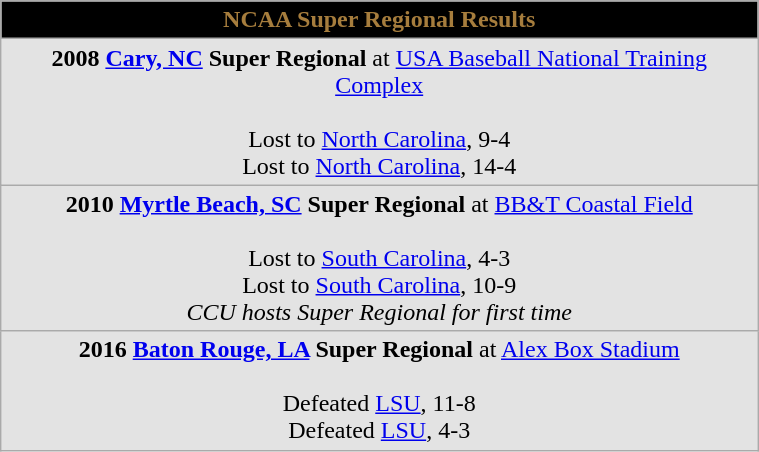<table Class="wikitable" width="40%">
<tr>
<th style="background:#000000; color:#A67D3D;">NCAA Super Regional Results</th>
</tr>
<tr style="background: #e3e3e3;">
<td align="center"><strong>2008 <a href='#'>Cary, NC</a> Super Regional</strong> at <a href='#'>USA Baseball National Training Complex</a><br><br>Lost to <a href='#'>North Carolina</a>, 9-4<br>
Lost to <a href='#'>North Carolina</a>, 14-4</td>
</tr>
<tr style="background: #e3e3e3;">
<td align="center"><strong>2010 <a href='#'>Myrtle Beach, SC</a> Super Regional</strong> at <a href='#'>BB&T Coastal Field</a><br><br>Lost to <a href='#'>South Carolina</a>, 4-3<br>
Lost to <a href='#'>South Carolina</a>, 10-9<br><em>CCU hosts Super Regional for first time</em></td>
</tr>
<tr style="background: #e3e3e3;">
<td align="center"><strong>2016 <a href='#'>Baton Rouge, LA</a> Super Regional</strong> at <a href='#'>Alex Box Stadium</a><br><br>Defeated <a href='#'>LSU</a>, 11-8<br>
Defeated <a href='#'>LSU</a>, 4-3</td>
</tr>
</table>
